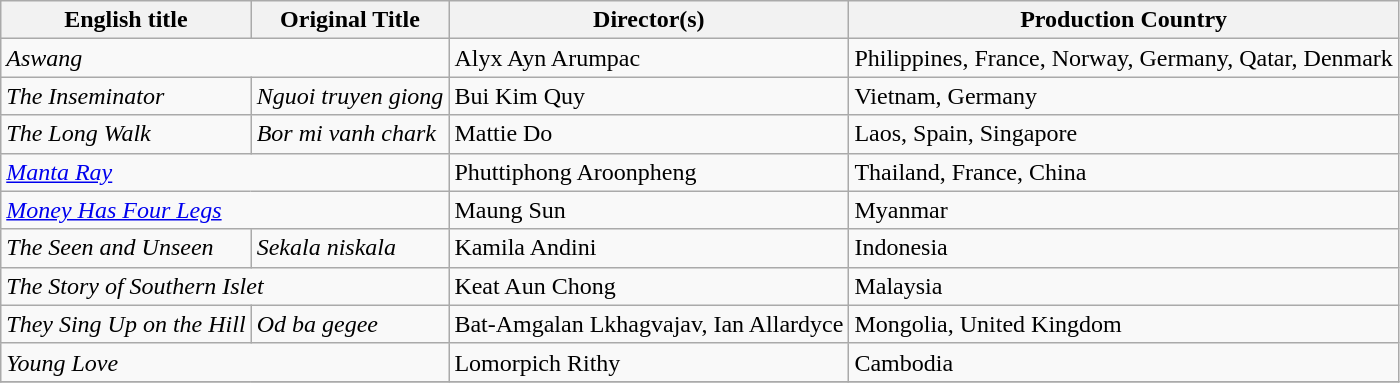<table class="wikitable sortable">
<tr>
<th>English title</th>
<th>Original Title</th>
<th>Director(s)</th>
<th>Production Country</th>
</tr>
<tr>
<td colspan="2"><em>Aswang</em></td>
<td>Alyx Ayn Arumpac</td>
<td>Philippines, France, Norway, Germany, Qatar, Denmark</td>
</tr>
<tr>
<td><em>The Inseminator</em></td>
<td><em>Nguoi truyen giong</em></td>
<td>Bui Kim Quy</td>
<td>Vietnam, Germany</td>
</tr>
<tr>
<td><em>The Long Walk</em></td>
<td><em>Bor mi vanh chark</em></td>
<td>Mattie Do</td>
<td>Laos, Spain, Singapore</td>
</tr>
<tr>
<td colspan="2"><em><a href='#'>Manta Ray</a></em></td>
<td>Phuttiphong Aroonpheng</td>
<td>Thailand, France, China</td>
</tr>
<tr>
<td colspan="2"><em><a href='#'>Money Has Four Legs</a></em></td>
<td>Maung Sun</td>
<td>Myanmar</td>
</tr>
<tr>
<td><em>The Seen and Unseen</em></td>
<td><em>Sekala niskala</em></td>
<td>Kamila Andini</td>
<td>Indonesia</td>
</tr>
<tr>
<td colspan="2"><em>The Story of Southern Islet</em></td>
<td>Keat Aun Chong</td>
<td>Malaysia</td>
</tr>
<tr>
<td><em>They Sing Up on the Hill</em></td>
<td><em>Od ba gegee</em></td>
<td>Bat-Amgalan Lkhagvajav, Ian Allardyce</td>
<td>Mongolia, United Kingdom</td>
</tr>
<tr>
<td colspan="2"><em>Young Love</em></td>
<td>Lomorpich Rithy</td>
<td>Cambodia</td>
</tr>
<tr>
</tr>
</table>
